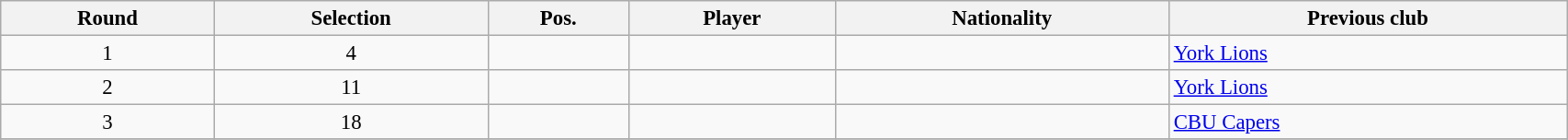<table class="wikitable sortable" style="width:90%; text-align:center; font-size:95%; text-align:left;">
<tr>
<th>Round</th>
<th>Selection</th>
<th>Pos.</th>
<th>Player</th>
<th>Nationality</th>
<th>Previous club</th>
</tr>
<tr>
<td align=center>1</td>
<td align=center>4</td>
<td align=center></td>
<td></td>
<td></td>
<td><a href='#'>York Lions</a></td>
</tr>
<tr>
<td align=center>2</td>
<td align=center>11</td>
<td align=center></td>
<td></td>
<td></td>
<td><a href='#'>York Lions</a></td>
</tr>
<tr>
<td align=center>3</td>
<td align=center>18</td>
<td align=center></td>
<td></td>
<td></td>
<td><a href='#'>CBU Capers</a></td>
</tr>
<tr>
</tr>
</table>
